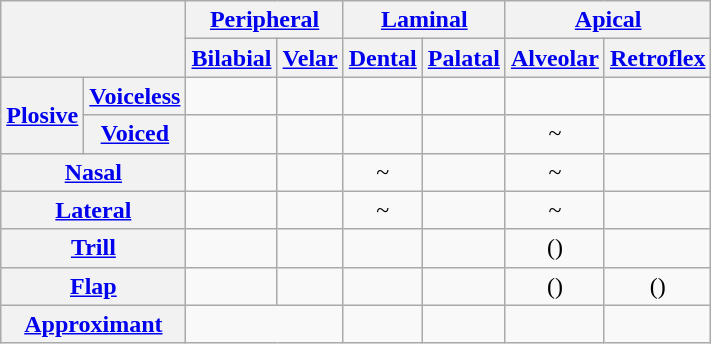<table class="wikitable" style="text-align: center;">
<tr>
<th colspan="2" rowspan="2"></th>
<th colspan="2"><a href='#'>Peripheral</a></th>
<th colspan="2"><a href='#'>Laminal</a></th>
<th colspan="2"><a href='#'>Apical</a></th>
</tr>
<tr>
<th><a href='#'>Bilabial</a></th>
<th><a href='#'>Velar</a></th>
<th><a href='#'>Dental</a></th>
<th><a href='#'>Palatal</a></th>
<th><a href='#'>Alveolar</a></th>
<th><a href='#'>Retroflex</a></th>
</tr>
<tr>
<th rowspan="2"><a href='#'>Plosive</a></th>
<th><a href='#'>Voiceless</a></th>
<td></td>
<td></td>
<td></td>
<td></td>
<td></td>
<td></td>
</tr>
<tr>
<th><a href='#'>Voiced</a></th>
<td></td>
<td></td>
<td></td>
<td></td>
<td> ~ </td>
<td></td>
</tr>
<tr>
<th colspan="2"><a href='#'>Nasal</a></th>
<td></td>
<td></td>
<td> ~ </td>
<td></td>
<td> ~ </td>
<td></td>
</tr>
<tr>
<th colspan="2"><a href='#'>Lateral</a></th>
<td></td>
<td></td>
<td> ~ </td>
<td></td>
<td> ~ </td>
<td></td>
</tr>
<tr>
<th colspan="2"><a href='#'>Trill</a></th>
<td></td>
<td></td>
<td></td>
<td></td>
<td>()</td>
<td></td>
</tr>
<tr>
<th colspan="2"><a href='#'>Flap</a></th>
<td></td>
<td></td>
<td></td>
<td></td>
<td>()</td>
<td>()</td>
</tr>
<tr>
<th colspan="2"><a href='#'>Approximant</a></th>
<td colspan="2"></td>
<td></td>
<td></td>
<td></td>
<td></td>
</tr>
</table>
